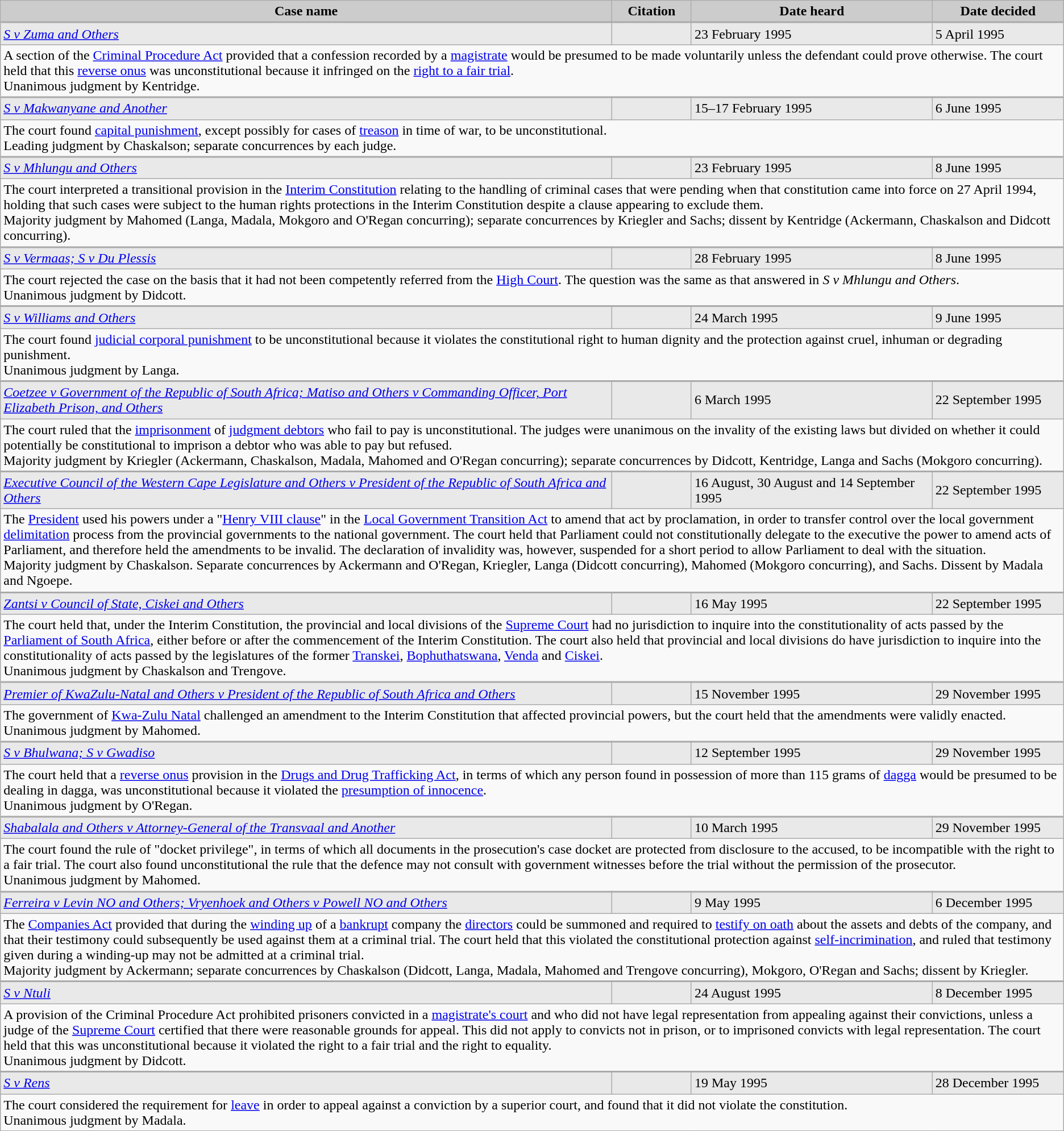<table class="wikitable">
<tr>
<th style="background-color: #cccccc">Case name</th>
<th style="background-color: #cccccc">Citation</th>
<th style="background-color: #cccccc">Date heard</th>
<th style="background-color: #cccccc">Date decided</th>
</tr>
<tr style="background-color: #E9E9E9; border-top:2px solid #aaaaaa">
<td><em><a href='#'>S v Zuma and Others</a></em></td>
<td></td>
<td>23 February 1995</td>
<td>5 April 1995</td>
</tr>
<tr>
<td colspan="4">A section of the <a href='#'>Criminal Procedure Act</a> provided that a confession recorded by a <a href='#'>magistrate</a> would be presumed to be made voluntarily unless the defendant could prove otherwise. The court held that this <a href='#'>reverse onus</a> was unconstitutional because it infringed on the <a href='#'>right to a fair trial</a>.<br>Unanimous judgment by Kentridge.</td>
</tr>
<tr style="background-color: #E9E9E9; border-top:2px solid #aaaaaa">
<td><em><a href='#'>S v Makwanyane and Another</a></em></td>
<td></td>
<td>15–17 February 1995</td>
<td>6 June 1995</td>
</tr>
<tr>
<td colspan="4">The court found <a href='#'>capital punishment</a>, except possibly for cases of <a href='#'>treason</a> in time of war, to be unconstitutional.<br>Leading judgment by Chaskalson; separate concurrences by each judge.</td>
</tr>
<tr style="background-color: #E9E9E9; border-top:2px solid #aaaaaa">
<td><em><a href='#'>S v Mhlungu and Others</a></em></td>
<td></td>
<td>23 February 1995</td>
<td>8 June 1995</td>
</tr>
<tr>
<td colspan="4">The court interpreted a transitional provision in the <a href='#'>Interim Constitution</a> relating to the handling of criminal cases that were pending when that constitution came into force on 27 April 1994, holding that such cases were subject to the human rights protections in the Interim Constitution despite a clause appearing to exclude them.<br>Majority judgment by Mahomed (Langa, Madala, Mokgoro and O'Regan concurring); separate concurrences by Kriegler and Sachs; dissent by Kentridge (Ackermann, Chaskalson and Didcott concurring).</td>
</tr>
<tr style="background-color: #E9E9E9; border-top:2px solid #aaaaaa">
<td><em><a href='#'>S v Vermaas; S v Du Plessis</a></em></td>
<td></td>
<td>28 February 1995</td>
<td>8 June 1995</td>
</tr>
<tr>
<td colspan="4">The court rejected the case on the basis that it had not been competently referred from the <a href='#'>High Court</a>. The question was the same as that answered in <em>S v Mhlungu and Others</em>.<br>Unanimous judgment by Didcott.</td>
</tr>
<tr style="background-color: #E9E9E9; border-top:2px solid #aaaaaa">
<td><em><a href='#'>S v Williams and Others</a></em></td>
<td></td>
<td>24 March 1995</td>
<td>9 June 1995</td>
</tr>
<tr>
<td colspan="4">The court found <a href='#'>judicial corporal punishment</a> to be unconstitutional because it violates the constitutional right to human dignity and the protection against cruel, inhuman or degrading punishment.<br>Unanimous judgment by Langa.</td>
</tr>
<tr style="background-color: #E9E9E9; border-top:2px solid #aaaaaa">
<td><em><a href='#'>Coetzee v Government of the Republic of South Africa; Matiso and Others v Commanding Officer, Port Elizabeth Prison, and Others</a></em></td>
<td></td>
<td>6 March 1995</td>
<td>22 September 1995</td>
</tr>
<tr>
<td colspan="4">The court ruled that the <a href='#'>imprisonment</a> of <a href='#'>judgment debtors</a> who fail to pay is unconstitutional. The judges were unanimous on the invality of the existing laws but divided on whether it could potentially be constitutional to imprison a debtor who was able to pay but refused.<br>Majority judgment by Kriegler (Ackermann, Chaskalson, Madala, Mahomed and O'Regan concurring); separate concurrences by Didcott, Kentridge, Langa and Sachs (Mokgoro concurring).</td>
</tr>
<tr style="background-color: #E9E9E9; border-top:2px solid #aaaaaa">
<td><em><a href='#'>Executive Council of the Western Cape Legislature and Others v President of the Republic of South Africa and Others</a></em></td>
<td></td>
<td>16 August, 30 August and 14 September 1995</td>
<td>22 September 1995</td>
</tr>
<tr>
<td colspan="4">The <a href='#'>President</a> used his powers under a "<a href='#'>Henry VIII clause</a>" in the <a href='#'>Local Government Transition Act</a> to amend that act by proclamation, in order to transfer control over the local government <a href='#'>delimitation</a> process from the provincial governments to the national government. The court held that Parliament could not constitutionally delegate to the executive the power to amend acts of Parliament, and therefore held the amendments to be invalid. The declaration of invalidity was, however, suspended for a short period to allow Parliament to deal with the situation.<br>Majority judgment by Chaskalson. Separate concurrences by Ackermann and O'Regan, Kriegler, Langa (Didcott concurring), Mahomed (Mokgoro concurring), and Sachs. Dissent by Madala and Ngoepe.</td>
</tr>
<tr style="background-color: #E9E9E9; border-top:2px solid #aaaaaa">
<td><em><a href='#'>Zantsi v Council of State, Ciskei and Others</a></em></td>
<td></td>
<td>16 May 1995</td>
<td>22 September 1995</td>
</tr>
<tr>
<td colspan="4">The court held that, under the Interim Constitution, the provincial and local divisions of the <a href='#'>Supreme Court</a> had no jurisdiction to inquire into the constitutionality of acts passed by the <a href='#'>Parliament of South Africa</a>, either before or after the commencement of the Interim Constitution. The court also held that provincial and local divisions do have jurisdiction to inquire into the constitutionality of acts passed by the legislatures of the former <a href='#'>Transkei</a>, <a href='#'>Bophuthatswana</a>, <a href='#'>Venda</a> and <a href='#'>Ciskei</a>.<br>Unanimous judgment by Chaskalson and Trengove.</td>
</tr>
<tr style="background-color: #E9E9E9; border-top:2px solid #aaaaaa">
<td><em><a href='#'>Premier of KwaZulu-Natal and Others v President of the Republic of South Africa and Others</a></em></td>
<td></td>
<td>15 November 1995</td>
<td>29 November 1995</td>
</tr>
<tr>
<td colspan="4">The government of <a href='#'>Kwa-Zulu Natal</a> challenged an amendment to the Interim Constitution that affected provincial powers, but the court held that the amendments were validly enacted.<br>Unanimous judgment by Mahomed.</td>
</tr>
<tr style="background-color: #E9E9E9; border-top:2px solid #aaaaaa">
<td><em><a href='#'>S v Bhulwana; S v Gwadiso</a></em></td>
<td></td>
<td>12 September 1995</td>
<td>29 November 1995</td>
</tr>
<tr>
<td colspan="4">The court held that a <a href='#'>reverse onus</a> provision in the <a href='#'>Drugs and Drug Trafficking Act</a>, in terms of which any person found in possession of more than 115 grams of <a href='#'>dagga</a> would be presumed to be dealing in dagga, was unconstitutional because it violated the <a href='#'>presumption of innocence</a>.<br>Unanimous judgment by O'Regan.</td>
</tr>
<tr style="background-color: #E9E9E9; border-top:2px solid #aaaaaa">
<td><em><a href='#'>Shabalala and Others v Attorney-General of the Transvaal and Another</a></em></td>
<td></td>
<td>10 March 1995</td>
<td>29 November 1995</td>
</tr>
<tr>
<td colspan="4">The court found the rule of "docket privilege", in terms of which all documents in the prosecution's case docket are protected from disclosure to the accused, to be incompatible with the right to a fair trial. The court also found unconstitutional the rule that the defence may not consult with government witnesses before the trial without the permission of the prosecutor.<br>Unanimous judgment by Mahomed.</td>
</tr>
<tr style="background-color: #E9E9E9; border-top:2px solid #aaaaaa">
<td><em><a href='#'>Ferreira v Levin NO and Others; Vryenhoek and Others v Powell NO and Others</a></em></td>
<td></td>
<td>9 May 1995</td>
<td>6 December 1995</td>
</tr>
<tr>
<td colspan="4">The <a href='#'>Companies Act</a> provided that during the <a href='#'>winding up</a> of a <a href='#'>bankrupt</a> company the <a href='#'>directors</a> could be summoned and required to <a href='#'>testify on oath</a> about the assets and debts of the company, and that their testimony could subsequently be used against them at a criminal trial. The court held that this violated the constitutional protection against <a href='#'>self-incrimination</a>, and ruled that testimony given during a winding-up may not be admitted at a criminal trial.<br>Majority judgment by Ackermann; separate concurrences by Chaskalson (Didcott, Langa, Madala, Mahomed and Trengove concurring), Mokgoro, O'Regan and Sachs; dissent by Kriegler.</td>
</tr>
<tr style="background-color: #E9E9E9; border-top:2px solid #aaaaaa">
<td><em><a href='#'>S v Ntuli</a></em></td>
<td></td>
<td>24 August 1995</td>
<td>8 December 1995</td>
</tr>
<tr>
<td colspan="4">A provision of the Criminal Procedure Act prohibited prisoners convicted in a <a href='#'>magistrate's court</a> and who did not have legal representation from appealing against their convictions, unless a judge of the <a href='#'>Supreme Court</a> certified that there were reasonable grounds for appeal. This did not apply to convicts not in prison, or to imprisoned convicts with legal representation. The court held that this was unconstitutional because it violated the right to a fair trial and the right to equality.<br>Unanimous judgment by Didcott.</td>
</tr>
<tr style="background-color: #E9E9E9; border-top:2px solid #aaaaaa">
<td><em><a href='#'>S v Rens</a></em></td>
<td></td>
<td>19 May 1995</td>
<td>28 December 1995</td>
</tr>
<tr>
<td colspan="4">The court considered the requirement for <a href='#'>leave</a> in order to appeal against a conviction by a superior court, and found that it did not violate the constitution.<br>Unanimous judgment by Madala.</td>
</tr>
</table>
